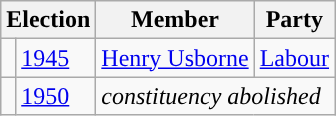<table class="wikitable">
<tr>
<th colspan="2">Election</th>
<th>Member</th>
<th>Party</th>
</tr>
<tr>
<td style="color:inherit;background-color: "></td>
<td><a href='#'>1945</a></td>
<td><a href='#'>Henry Usborne</a></td>
<td><a href='#'>Labour</a></td>
</tr>
<tr>
<td></td>
<td><a href='#'>1950</a></td>
<td colspan="2"><em>constituency abolished</em></td>
</tr>
</table>
